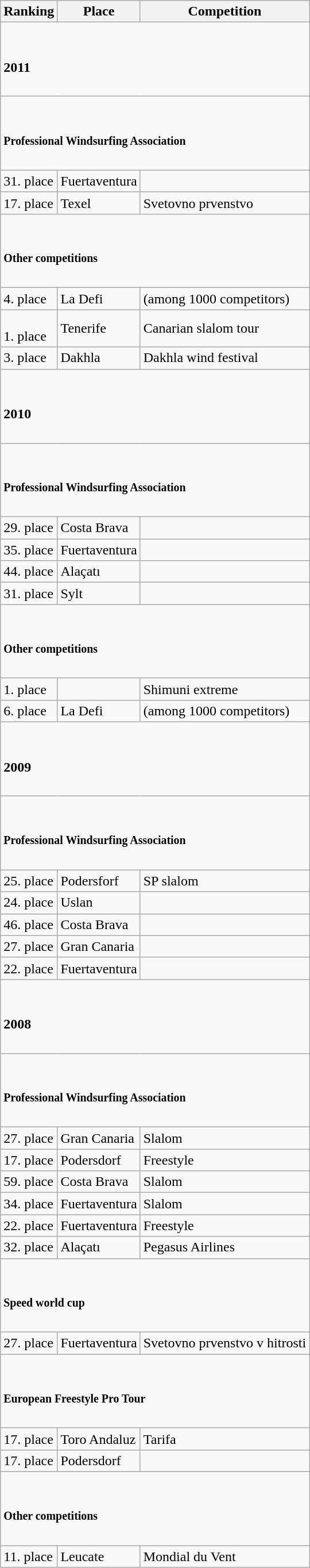<table class="wikitable">
<tr>
<th>Ranking</th>
<th>Place</th>
<th>Competition</th>
</tr>
<tr>
<td colspan="3"><br><h4>2011</h4></td>
</tr>
<tr>
<td colspan="3"><br><h5>Professional Windsurfing Association</h5></td>
</tr>
<tr>
<td>31. place</td>
<td> Fuertaventura</td>
<td></td>
</tr>
<tr>
<td>17. place</td>
<td> Texel</td>
<td>Svetovno prvenstvo</td>
</tr>
<tr>
<td colspan="3"><br><h5>Other competitions</h5></td>
</tr>
<tr>
<td>4. place</td>
<td> La Defi</td>
<td>(among 1000 competitors)</td>
</tr>
<tr>
<td><br>1. place</td>
<td> Tenerife</td>
<td>Canarian slalom tour</td>
</tr>
<tr>
<td>3. place</td>
<td> Dakhla</td>
<td>Dakhla wind festival</td>
</tr>
<tr>
<td colspan="3"><br><h4>2010</h4></td>
</tr>
<tr>
<td colspan="3"><br><h5>Professional Windsurfing Association</h5></td>
</tr>
<tr>
<td>29. place</td>
<td> Costa Brava</td>
<td></td>
</tr>
<tr>
<td>35. place</td>
<td> Fuertaventura</td>
<td></td>
</tr>
<tr>
<td>44. place</td>
<td> Alaçatı</td>
<td></td>
</tr>
<tr>
<td>31. place</td>
<td> Sylt</td>
<td></td>
</tr>
<tr>
<td colspan="3"><br><h5>Other competitions</h5></td>
</tr>
<tr>
<td>1. place</td>
<td></td>
<td>Shimuni extreme</td>
</tr>
<tr>
<td>6. place</td>
<td> La Defi</td>
<td>(among 1000 competitors)</td>
</tr>
<tr>
<td colspan="3"><br><h4>2009</h4></td>
</tr>
<tr>
<td colspan="3"><br><h5>Professional Windsurfing Association</h5></td>
</tr>
<tr>
<td>25. place</td>
<td> Podersforf</td>
<td>SP slalom</td>
</tr>
<tr>
<td>24. place</td>
<td> Uslan</td>
<td></td>
</tr>
<tr>
<td>46. place</td>
<td> Costa Brava</td>
<td></td>
</tr>
<tr>
<td>27. place</td>
<td> Gran Canaria</td>
<td></td>
</tr>
<tr>
<td>22. place</td>
<td> Fuertaventura</td>
<td></td>
</tr>
<tr>
<td colspan="3"><br><h4>2008</h4></td>
</tr>
<tr>
<td colspan="3"><br><h5>Professional Windsurfing Association</h5></td>
</tr>
<tr>
<td>27. place</td>
<td> Gran Canaria</td>
<td>Slalom</td>
</tr>
<tr>
<td>17. place</td>
<td> Podersdorf</td>
<td>Freestyle</td>
</tr>
<tr>
<td>59. place</td>
<td> Costa Brava</td>
<td>Slalom</td>
</tr>
<tr>
<td>34. place</td>
<td> Fuertaventura</td>
<td>Slalom</td>
</tr>
<tr>
<td>22. place</td>
<td> Fuertaventura</td>
<td>Freestyle</td>
</tr>
<tr>
<td>32. place</td>
<td> Alaçatı</td>
<td>Pegasus Airlines</td>
</tr>
<tr>
<td colspan="3"><br><h5>Speed world cup</h5></td>
</tr>
<tr>
<td>27. place</td>
<td> Fuertaventura</td>
<td>Svetovno prvenstvo v hitrosti</td>
</tr>
<tr>
<td colspan="3"><br><h5>European Freestyle Pro Tour</h5></td>
</tr>
<tr>
<td>17. place</td>
<td> Toro Andaluz</td>
<td>Tarifa</td>
</tr>
<tr>
<td>17. place</td>
<td> Podersdorf</td>
<td></td>
</tr>
<tr>
<td colspan="3"><br><h5>Other competitions</h5></td>
</tr>
<tr>
<td>11. place</td>
<td> Leucate</td>
<td>Mondial du Vent</td>
</tr>
</table>
